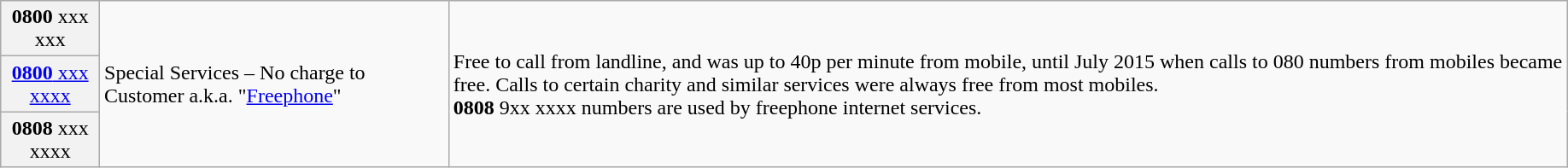<table class="wikitable" style="width: auto; margin-left: 1.5em;">
<tr>
<th scope="row" style="font-weight: normal;"><strong>0800</strong> xxx xxx</th>
<td rowspan="3">Special Services – No charge to Customer a.k.a. "<a href='#'>Freephone</a>"</td>
<td rowspan="3">Free to call from landline, and was up to 40p per minute from mobile, until July 2015 when calls to 080 numbers from mobiles became free. Calls to certain charity and similar services were always free from most mobiles.<br><strong>0808</strong> 9xx xxxx numbers are used by freephone internet services.</td>
</tr>
<tr>
<th scope="row" style="font-weight: normal;"><a href='#'><strong>0800</strong> xxx xxxx</a></th>
</tr>
<tr>
<th scope="row" style="font-weight: normal;"><strong>0808</strong> xxx xxxx</th>
</tr>
</table>
